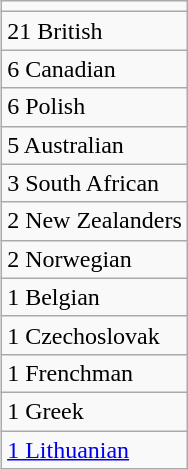<table class="wikitable" align="right">
<tr>
<td></td>
</tr>
<tr>
<td> 21 British</td>
</tr>
<tr>
<td> 6 Canadian</td>
</tr>
<tr>
<td> 6 Polish</td>
</tr>
<tr>
<td> 5 Australian</td>
</tr>
<tr>
<td> 3 South African</td>
</tr>
<tr>
<td> 2 New Zealanders</td>
</tr>
<tr>
<td> 2 Norwegian</td>
</tr>
<tr>
<td> 1 Belgian</td>
</tr>
<tr>
<td> 1 Czechoslovak</td>
</tr>
<tr>
<td> 1 Frenchman</td>
</tr>
<tr>
<td> 1 Greek</td>
</tr>
<tr>
<td> <a href='#'>1 Lithuanian</a></td>
</tr>
</table>
